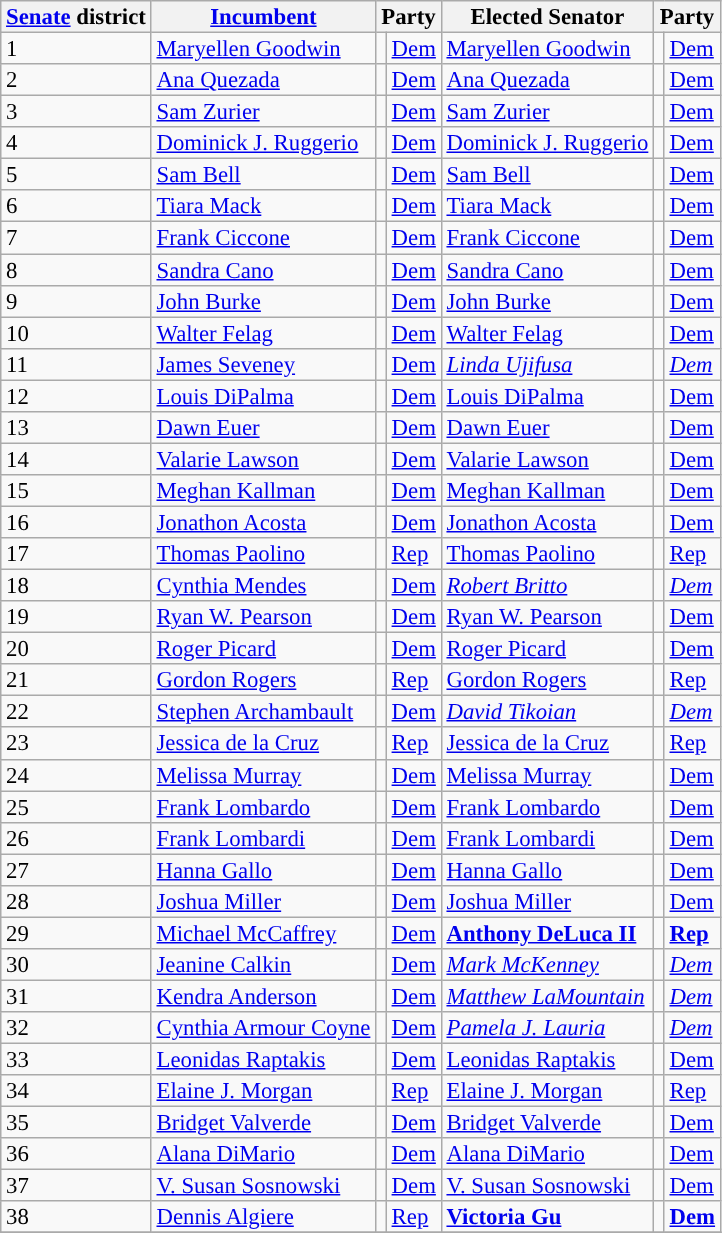<table class="sortable wikitable" style="font-size:95%;line-height:14px;">
<tr>
<th colspan="1" class="sortable"><a href='#'>Senate</a> district</th>
<th class="unsortable"><a href='#'>Incumbent</a></th>
<th colspan="2">Party</th>
<th class="unsortable">Elected Senator</th>
<th colspan="2">Party</th>
</tr>
<tr>
<td>1</td>
<td><a href='#'>Maryellen Goodwin</a></td>
<td style="background:"></td>
<td><a href='#'>Dem</a></td>
<td><a href='#'>Maryellen Goodwin</a></td>
<td style="background:"></td>
<td><a href='#'>Dem</a></td>
</tr>
<tr>
<td>2</td>
<td><a href='#'>Ana Quezada</a></td>
<td style="background:"></td>
<td><a href='#'>Dem</a></td>
<td><a href='#'>Ana Quezada</a></td>
<td style="background:"></td>
<td><a href='#'>Dem</a></td>
</tr>
<tr>
<td>3</td>
<td><a href='#'>Sam Zurier</a></td>
<td style="background:"></td>
<td><a href='#'>Dem</a></td>
<td><a href='#'>Sam Zurier</a></td>
<td style="background:"></td>
<td><a href='#'>Dem</a></td>
</tr>
<tr>
<td>4</td>
<td><a href='#'>Dominick J. Ruggerio</a></td>
<td style="background:"></td>
<td><a href='#'>Dem</a></td>
<td><a href='#'>Dominick J. Ruggerio</a></td>
<td style="background:"></td>
<td><a href='#'>Dem</a></td>
</tr>
<tr>
<td>5</td>
<td><a href='#'>Sam Bell</a></td>
<td style="background:"></td>
<td><a href='#'>Dem</a></td>
<td><a href='#'>Sam Bell</a></td>
<td style="background:"></td>
<td><a href='#'>Dem</a></td>
</tr>
<tr>
<td>6</td>
<td><a href='#'>Tiara Mack</a></td>
<td style="background:"></td>
<td><a href='#'>Dem</a></td>
<td><a href='#'>Tiara Mack</a></td>
<td style="background:"></td>
<td><a href='#'>Dem</a></td>
</tr>
<tr>
<td>7</td>
<td><a href='#'>Frank Ciccone</a></td>
<td style="background:"></td>
<td><a href='#'>Dem</a></td>
<td><a href='#'>Frank Ciccone</a></td>
<td style="background:"></td>
<td><a href='#'>Dem</a></td>
</tr>
<tr>
<td>8</td>
<td><a href='#'>Sandra Cano</a></td>
<td style="background:"></td>
<td><a href='#'>Dem</a></td>
<td><a href='#'>Sandra Cano</a></td>
<td style="background:"></td>
<td><a href='#'>Dem</a></td>
</tr>
<tr>
<td>9</td>
<td><a href='#'>John Burke</a></td>
<td style="background:"></td>
<td><a href='#'>Dem</a></td>
<td><a href='#'>John Burke</a></td>
<td style="background:"></td>
<td><a href='#'>Dem</a></td>
</tr>
<tr>
<td>10</td>
<td><a href='#'>Walter Felag</a></td>
<td style="background:"></td>
<td><a href='#'>Dem</a></td>
<td><a href='#'>Walter Felag</a></td>
<td style="background:"></td>
<td><a href='#'>Dem</a></td>
</tr>
<tr>
<td>11</td>
<td><a href='#'>James Seveney</a></td>
<td style="background:"></td>
<td><a href='#'>Dem</a></td>
<td><em><a href='#'>Linda Ujifusa</a></em></td>
<td style="background:"></td>
<td><em><a href='#'>Dem</a></em></td>
</tr>
<tr>
<td>12</td>
<td><a href='#'>Louis DiPalma</a></td>
<td style="background:"></td>
<td><a href='#'>Dem</a></td>
<td><a href='#'>Louis DiPalma</a></td>
<td style="background:"></td>
<td><a href='#'>Dem</a></td>
</tr>
<tr>
<td>13</td>
<td><a href='#'>Dawn Euer</a></td>
<td style="background:"></td>
<td><a href='#'>Dem</a></td>
<td><a href='#'>Dawn Euer</a></td>
<td style="background:"></td>
<td><a href='#'>Dem</a></td>
</tr>
<tr>
<td>14</td>
<td><a href='#'>Valarie Lawson</a></td>
<td style="background:"></td>
<td><a href='#'>Dem</a></td>
<td><a href='#'>Valarie Lawson</a></td>
<td style="background:"></td>
<td><a href='#'>Dem</a></td>
</tr>
<tr>
<td>15</td>
<td><a href='#'>Meghan Kallman</a></td>
<td style="background:"></td>
<td><a href='#'>Dem</a></td>
<td><a href='#'>Meghan Kallman</a></td>
<td style="background:"></td>
<td><a href='#'>Dem</a></td>
</tr>
<tr>
<td>16</td>
<td><a href='#'>Jonathon Acosta</a></td>
<td style="background:"></td>
<td><a href='#'>Dem</a></td>
<td><a href='#'>Jonathon Acosta</a></td>
<td style="background:"></td>
<td><a href='#'>Dem</a></td>
</tr>
<tr>
<td>17</td>
<td><a href='#'>Thomas Paolino</a></td>
<td style="background:"></td>
<td><a href='#'>Rep</a></td>
<td><a href='#'>Thomas Paolino</a></td>
<td style="background:"></td>
<td><a href='#'>Rep</a></td>
</tr>
<tr>
<td>18</td>
<td><a href='#'>Cynthia Mendes</a></td>
<td style="background:"></td>
<td><a href='#'>Dem</a></td>
<td><em><a href='#'>Robert Britto</a></em></td>
<td style="background:"></td>
<td><em><a href='#'>Dem</a></em></td>
</tr>
<tr>
<td>19</td>
<td><a href='#'>Ryan W. Pearson</a></td>
<td style="background:"></td>
<td><a href='#'>Dem</a></td>
<td><a href='#'>Ryan W. Pearson</a></td>
<td style="background:"></td>
<td><a href='#'>Dem</a></td>
</tr>
<tr>
<td>20</td>
<td><a href='#'>Roger Picard</a></td>
<td style="background:"></td>
<td><a href='#'>Dem</a></td>
<td><a href='#'>Roger Picard</a></td>
<td style="background:"></td>
<td><a href='#'>Dem</a></td>
</tr>
<tr>
<td>21</td>
<td><a href='#'>Gordon Rogers</a></td>
<td style="background:"></td>
<td><a href='#'>Rep</a></td>
<td><a href='#'>Gordon Rogers</a></td>
<td style="background:"></td>
<td><a href='#'>Rep</a></td>
</tr>
<tr>
<td>22</td>
<td><a href='#'>Stephen Archambault</a></td>
<td style="background:"></td>
<td><a href='#'>Dem</a></td>
<td><em><a href='#'>David Tikoian</a></em></td>
<td style="background:"></td>
<td><em><a href='#'>Dem</a></em></td>
</tr>
<tr>
<td>23</td>
<td><a href='#'>Jessica de la Cruz</a></td>
<td style="background:"></td>
<td><a href='#'>Rep</a></td>
<td><a href='#'>Jessica de la Cruz</a></td>
<td style="background:"></td>
<td><a href='#'>Rep</a></td>
</tr>
<tr>
<td>24</td>
<td><a href='#'>Melissa Murray</a></td>
<td style="background:"></td>
<td><a href='#'>Dem</a></td>
<td><a href='#'>Melissa Murray</a></td>
<td style="background:"></td>
<td><a href='#'>Dem</a></td>
</tr>
<tr>
<td>25</td>
<td><a href='#'>Frank Lombardo</a></td>
<td style="background:"></td>
<td><a href='#'>Dem</a></td>
<td><a href='#'>Frank Lombardo</a></td>
<td style="background:"></td>
<td><a href='#'>Dem</a></td>
</tr>
<tr>
<td>26</td>
<td><a href='#'>Frank Lombardi</a></td>
<td style="background:"></td>
<td><a href='#'>Dem</a></td>
<td><a href='#'>Frank Lombardi</a></td>
<td style="background:"></td>
<td><a href='#'>Dem</a></td>
</tr>
<tr>
<td>27</td>
<td><a href='#'>Hanna Gallo</a></td>
<td style="background:"></td>
<td><a href='#'>Dem</a></td>
<td><a href='#'>Hanna Gallo</a></td>
<td style="background:"></td>
<td><a href='#'>Dem</a></td>
</tr>
<tr>
<td>28</td>
<td><a href='#'>Joshua Miller</a></td>
<td style="background:"></td>
<td><a href='#'>Dem</a></td>
<td><a href='#'>Joshua Miller</a></td>
<td style="background:"></td>
<td><a href='#'>Dem</a></td>
</tr>
<tr>
<td>29</td>
<td><a href='#'>Michael McCaffrey</a></td>
<td style="background:"></td>
<td><a href='#'>Dem</a></td>
<td><strong><a href='#'>Anthony DeLuca II</a></strong></td>
<td style="background:"></td>
<td><strong><a href='#'>Rep</a></strong></td>
</tr>
<tr>
<td>30</td>
<td><a href='#'>Jeanine Calkin</a></td>
<td style="background:"></td>
<td><a href='#'>Dem</a></td>
<td><em><a href='#'>Mark McKenney</a></em></td>
<td style="background:"></td>
<td><em><a href='#'>Dem</a></em></td>
</tr>
<tr>
<td>31</td>
<td><a href='#'>Kendra Anderson</a></td>
<td style="background:"></td>
<td><a href='#'>Dem</a></td>
<td><em><a href='#'>Matthew LaMountain</a></em></td>
<td style="background:"></td>
<td><em><a href='#'>Dem</a></em></td>
</tr>
<tr>
<td>32</td>
<td><a href='#'>Cynthia Armour Coyne</a></td>
<td style="background:"></td>
<td><a href='#'>Dem</a></td>
<td><em><a href='#'>Pamela J. Lauria</a></em></td>
<td style="background:"></td>
<td><em><a href='#'>Dem</a></em></td>
</tr>
<tr>
<td>33</td>
<td><a href='#'>Leonidas Raptakis</a></td>
<td style="background:"></td>
<td><a href='#'>Dem</a></td>
<td><a href='#'>Leonidas Raptakis</a></td>
<td style="background:"></td>
<td><a href='#'>Dem</a></td>
</tr>
<tr>
<td>34</td>
<td><a href='#'>Elaine J. Morgan</a></td>
<td style="background:"></td>
<td><a href='#'>Rep</a></td>
<td><a href='#'>Elaine J. Morgan</a></td>
<td style="background:"></td>
<td><a href='#'>Rep</a></td>
</tr>
<tr>
<td>35</td>
<td><a href='#'>Bridget Valverde</a></td>
<td style="background:"></td>
<td><a href='#'>Dem</a></td>
<td><a href='#'>Bridget Valverde</a></td>
<td style="background:"></td>
<td><a href='#'>Dem</a></td>
</tr>
<tr>
<td>36</td>
<td><a href='#'>Alana DiMario</a></td>
<td style="background:"></td>
<td><a href='#'>Dem</a></td>
<td><a href='#'>Alana DiMario</a></td>
<td style="background:"></td>
<td><a href='#'>Dem</a></td>
</tr>
<tr>
<td>37</td>
<td><a href='#'>V. Susan Sosnowski</a></td>
<td style="background:"></td>
<td><a href='#'>Dem</a></td>
<td><a href='#'>V. Susan Sosnowski</a></td>
<td style="background:"></td>
<td><a href='#'>Dem</a></td>
</tr>
<tr>
<td>38</td>
<td><a href='#'>Dennis Algiere</a></td>
<td style="background:"></td>
<td><a href='#'>Rep</a></td>
<td><strong><a href='#'>Victoria Gu</a></strong></td>
<td style="background:"></td>
<td><strong><a href='#'>Dem</a></strong></td>
</tr>
<tr>
</tr>
</table>
